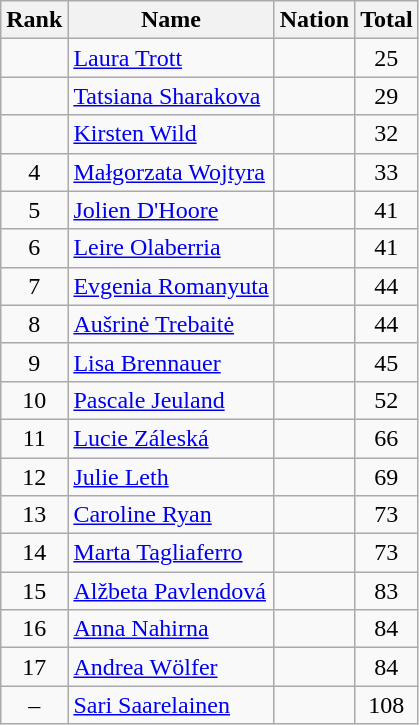<table class="wikitable sortable" style="text-align:center">
<tr>
<th>Rank</th>
<th>Name</th>
<th>Nation</th>
<th>Total</th>
</tr>
<tr>
<td></td>
<td align=left><a href='#'>Laura Trott</a></td>
<td align=left></td>
<td>25</td>
</tr>
<tr>
<td></td>
<td align=left><a href='#'>Tatsiana Sharakova</a></td>
<td align=left></td>
<td>29</td>
</tr>
<tr>
<td></td>
<td align=left><a href='#'>Kirsten Wild</a></td>
<td align=left></td>
<td>32</td>
</tr>
<tr>
<td>4</td>
<td align=left><a href='#'>Małgorzata Wojtyra</a></td>
<td align=left></td>
<td>33</td>
</tr>
<tr>
<td>5</td>
<td align=left><a href='#'>Jolien D'Hoore</a></td>
<td align=left></td>
<td>41</td>
</tr>
<tr>
<td>6</td>
<td align=left><a href='#'>Leire Olaberria</a></td>
<td align=left></td>
<td>41</td>
</tr>
<tr>
<td>7</td>
<td align=left><a href='#'>Evgenia Romanyuta</a></td>
<td align=left></td>
<td>44</td>
</tr>
<tr>
<td>8</td>
<td align=left><a href='#'>Aušrinė Trebaitė</a></td>
<td align=left></td>
<td>44</td>
</tr>
<tr>
<td>9</td>
<td align=left><a href='#'>Lisa Brennauer</a></td>
<td align=left></td>
<td>45</td>
</tr>
<tr>
<td>10</td>
<td align=left><a href='#'>Pascale Jeuland</a></td>
<td align=left></td>
<td>52</td>
</tr>
<tr>
<td>11</td>
<td align=left><a href='#'>Lucie Záleská</a></td>
<td align=left></td>
<td>66</td>
</tr>
<tr>
<td>12</td>
<td align=left><a href='#'>Julie Leth</a></td>
<td align=left></td>
<td>69</td>
</tr>
<tr>
<td>13</td>
<td align=left><a href='#'>Caroline Ryan</a></td>
<td align=left></td>
<td>73</td>
</tr>
<tr>
<td>14</td>
<td align=left><a href='#'>Marta Tagliaferro</a></td>
<td align=left></td>
<td>73</td>
</tr>
<tr>
<td>15</td>
<td align=left><a href='#'>Alžbeta Pavlendová</a></td>
<td align=left></td>
<td>83</td>
</tr>
<tr>
<td>16</td>
<td align=left><a href='#'>Anna Nahirna</a></td>
<td align=left></td>
<td>84</td>
</tr>
<tr>
<td>17</td>
<td align=left><a href='#'>Andrea Wölfer</a></td>
<td align=left></td>
<td>84</td>
</tr>
<tr>
<td>–</td>
<td align=left><a href='#'>Sari Saarelainen</a></td>
<td align=left></td>
<td>108</td>
</tr>
</table>
